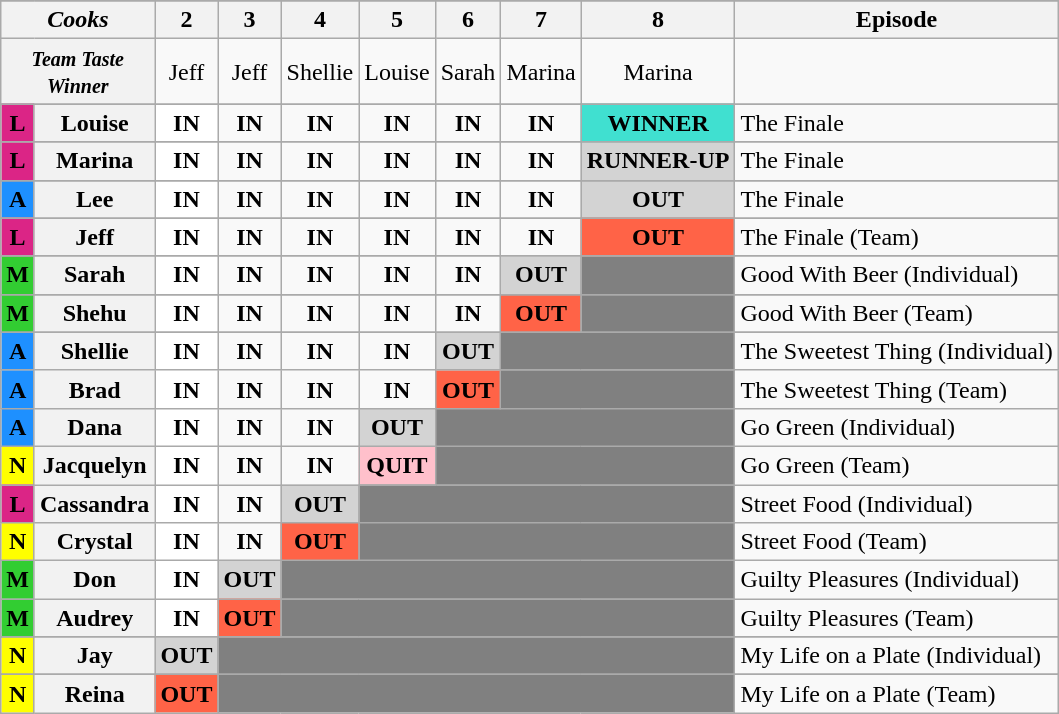<table class="wikitable" style="text-align: center;">
<tr>
</tr>
<tr>
<th colspan=2><strong><em>Cooks</em></strong></th>
<th>2</th>
<th>3</th>
<th>4</th>
<th>5</th>
<th>6</th>
<th>7</th>
<th>8</th>
<th>Episode</th>
</tr>
<tr>
<th colspan=2><small><strong><em>Team Taste <br>Winner</em></strong></small></th>
<td> Jeff</td>
<td> Jeff</td>
<td> Shellie</td>
<td> Louise</td>
<td> Sarah</td>
<td> Marina</td>
<td> Marina</td>
<td style="text-align:left"></td>
</tr>
<tr>
</tr>
<tr>
<th style="background:#db2586;">L</th>
<th>Louise</th>
<td style="background:white;"><strong>IN</strong></td>
<td><strong>IN</strong></td>
<td><strong>IN</strong></td>
<td><strong>IN</strong></td>
<td><strong>IN</strong></td>
<td><strong>IN</strong></td>
<td style="background:turquoise;"><strong>WINNER</strong></td>
<td style="text-align:left">The Finale</td>
</tr>
<tr>
</tr>
<tr>
<th style="background:#db2586;">L</th>
<th>Marina</th>
<td style="background:white;"><strong>IN</strong></td>
<td><strong>IN</strong></td>
<td><strong>IN</strong></td>
<td><strong>IN</strong></td>
<td><strong>IN</strong></td>
<td><strong>IN</strong></td>
<td style="background:lightgray;"><strong>RUNNER-UP</strong></td>
<td style="text-align:left">The Finale</td>
</tr>
<tr>
</tr>
<tr>
<th style="background:dodgerblue;">A</th>
<th>Lee</th>
<td style="background:white;"><strong>IN</strong> </td>
<td><strong>IN</strong> </td>
<td><strong>IN</strong></td>
<td><strong>IN</strong> </td>
<td><strong>IN</strong></td>
<td><strong>IN</strong></td>
<td style="background:lightgray;"><strong>OUT</strong></td>
<td style="text-align:left">The Finale</td>
</tr>
<tr>
</tr>
<tr>
<th style="background:#db2586;">L</th>
<th>Jeff</th>
<td style="background:white;"><strong>IN</strong></td>
<td><strong>IN</strong></td>
<td><strong>IN</strong></td>
<td><strong>IN</strong></td>
<td><strong>IN</strong></td>
<td><strong>IN</strong></td>
<td style="background:tomato;"><strong>OUT</strong></td>
<td style="text-align:left">The Finale (Team)</td>
</tr>
<tr>
</tr>
<tr>
<th style="background:limegreen;">M</th>
<th>Sarah</th>
<td style="background:white;"><strong>IN</strong></td>
<td><strong>IN</strong></td>
<td><strong>IN</strong></td>
<td><strong>IN</strong></td>
<td><strong>IN</strong></td>
<td style="background:lightgray;"><strong>OUT</strong></td>
<td style="background:gray;" colspan="1"></td>
<td style="text-align:left">Good With Beer (Individual)</td>
</tr>
<tr>
</tr>
<tr>
<th style="background:limegreen;">M</th>
<th>Shehu</th>
<td style="background:white;"><strong>IN</strong></td>
<td><strong>IN</strong></td>
<td><strong>IN</strong></td>
<td><strong>IN</strong></td>
<td><strong>IN</strong></td>
<td style="background:tomato;"><strong>OUT</strong></td>
<td style="background:gray;" colspan="1"></td>
<td style="text-align:left">Good With Beer (Team)</td>
</tr>
<tr>
</tr>
<tr>
<th style="background:dodgerblue;">A</th>
<th>Shellie</th>
<td style="background:white;"><strong>IN</strong></td>
<td><strong>IN</strong></td>
<td><strong>IN</strong></td>
<td><strong>IN</strong></td>
<td style="background:lightgray;"><strong>OUT</strong></td>
<td style="background:gray;" colspan="2"></td>
<td style="text-align:left">The Sweetest Thing (Individual)</td>
</tr>
<tr>
<th style="background:dodgerblue;">A</th>
<th>Brad</th>
<td style="background:white;"><strong>IN</strong></td>
<td><strong>IN</strong></td>
<td><strong>IN</strong></td>
<td><strong>IN</strong></td>
<td style="background:tomato;"><strong>OUT</strong></td>
<td style="background:gray;" colspan="2"></td>
<td style="text-align:left">The Sweetest Thing (Team)</td>
</tr>
<tr>
<th style="background:dodgerblue;">A</th>
<th>Dana</th>
<td style="background:white;"><strong>IN</strong></td>
<td><strong>IN</strong></td>
<td><strong>IN</strong></td>
<td style="background:lightgray;"><strong>OUT</strong> </td>
<td Style="background:gray;" colspan="3"></td>
<td style="text-align:left">Go Green (Individual)</td>
</tr>
<tr>
<th style="background:yellow;">N</th>
<th>Jacquelyn</th>
<td style="background:white;"><strong>IN</strong></td>
<td><strong>IN</strong></td>
<td><strong>IN</strong></td>
<td style="background:pink;"><strong>QUIT</strong></td>
<td style="background:gray;" colspan="3"></td>
<td style="text-align:left">Go Green (Team)</td>
</tr>
<tr>
<th style="background:#db2586;">L</th>
<th>Cassandra</th>
<td style="background:white;"><strong>IN</strong></td>
<td><strong>IN</strong></td>
<td style="background:lightgray;"><strong>OUT</strong></td>
<td style="background:gray;" colspan="4"></td>
<td style="text-align:left">Street Food (Individual)</td>
</tr>
<tr>
<th style="background:yellow;">N</th>
<th>Crystal</th>
<td style="background:white;"><strong>IN</strong></td>
<td><strong>IN</strong></td>
<td style="background:tomato;"><strong>OUT</strong></td>
<td style="background:gray;" colspan="4"></td>
<td style="text-align:left">Street Food (Team)</td>
</tr>
<tr>
<th style="background:limegreen;">M</th>
<th>Don</th>
<td style="background:white;"><strong>IN</strong></td>
<td style="background:lightgray;"><strong>OUT</strong></td>
<td style="background:gray;" colspan="5"></td>
<td style="text-align:left">Guilty Pleasures (Individual)</td>
</tr>
<tr>
<th style="background:limegreen;">M</th>
<th>Audrey</th>
<td style="background:white;"><strong>IN</strong></td>
<td style="background:tomato;"><strong>OUT</strong></td>
<td style="background:gray;" colspan="5"></td>
<td style="text-align:left">Guilty Pleasures (Team)</td>
</tr>
<tr>
</tr>
<tr>
<th style="background:yellow;">N</th>
<th>Jay</th>
<td style="background:lightgrey;"><strong>OUT</strong></td>
<td style="background:gray;" colspan="6"></td>
<td style="text-align:left">My Life on a Plate (Individual)</td>
</tr>
<tr>
</tr>
<tr>
<th style="background:yellow;">N</th>
<th>Reina</th>
<td style="background:tomato;"><strong>OUT</strong></td>
<td style="background:gray;" colspan="6"></td>
<td style="text-align:left">My Life on a Plate (Team)</td>
</tr>
</table>
